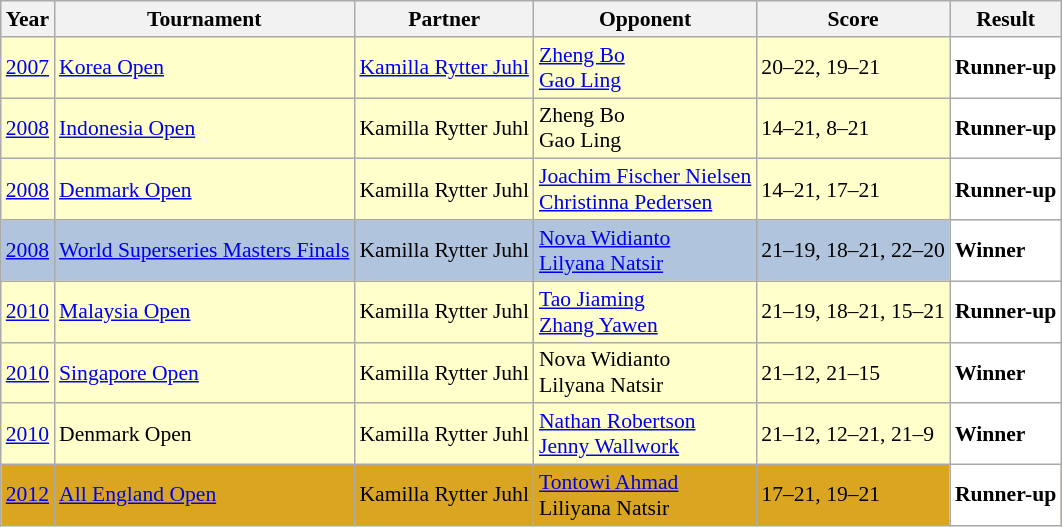<table class="sortable wikitable" style="font-size: 90%;">
<tr>
<th>Year</th>
<th>Tournament</th>
<th>Partner</th>
<th>Opponent</th>
<th>Score</th>
<th>Result</th>
</tr>
<tr style="background:#FFFFCC">
<td align="center"><a href='#'>2007</a></td>
<td align="left"><a href='#'>Korea Open</a></td>
<td align="left"> <a href='#'>Kamilla Rytter Juhl</a></td>
<td align="left"> <a href='#'>Zheng Bo</a> <br>  <a href='#'>Gao Ling</a></td>
<td align="left">20–22, 19–21</td>
<td style="text-align:left; background:white"> <strong>Runner-up</strong></td>
</tr>
<tr style="background:#FFFFCC">
<td align="center"><a href='#'>2008</a></td>
<td align="left"><a href='#'>Indonesia Open</a></td>
<td align="left"> Kamilla Rytter Juhl</td>
<td align="left"> Zheng Bo <br>  Gao Ling</td>
<td align="left">14–21, 8–21</td>
<td style="text-align:left; background:white"> <strong>Runner-up</strong></td>
</tr>
<tr style="background:#FFFFCC">
<td align="center"><a href='#'>2008</a></td>
<td align="left"><a href='#'>Denmark Open</a></td>
<td align="left"> Kamilla Rytter Juhl</td>
<td align="left"> <a href='#'>Joachim Fischer Nielsen</a> <br>  <a href='#'>Christinna Pedersen</a></td>
<td align="left">14–21, 17–21</td>
<td style="text-align:left; background:white"> <strong>Runner-up</strong></td>
</tr>
<tr style="background:#B0C4DE">
<td align="center"><a href='#'>2008</a></td>
<td align="left"><a href='#'>World Superseries Masters Finals</a></td>
<td align="left"> Kamilla Rytter Juhl</td>
<td align="left"> <a href='#'>Nova Widianto</a> <br>  <a href='#'>Lilyana Natsir</a></td>
<td align="left">21–19, 18–21, 22–20</td>
<td style="text-align:left; background:white"> <strong>Winner</strong></td>
</tr>
<tr style="background:#FFFFCC">
<td align="center"><a href='#'>2010</a></td>
<td align="left"><a href='#'>Malaysia Open</a></td>
<td align="left"> Kamilla Rytter Juhl</td>
<td align="left"> <a href='#'>Tao Jiaming</a> <br>  <a href='#'>Zhang Yawen</a></td>
<td align="left">21–19, 18–21, 15–21</td>
<td style="text-align:left; background:white"> <strong>Runner-up</strong></td>
</tr>
<tr style="background:#FFFFCC">
<td align="center"><a href='#'>2010</a></td>
<td align="left"><a href='#'>Singapore Open</a></td>
<td align="left"> Kamilla Rytter Juhl</td>
<td align="left"> Nova Widianto <br>  Lilyana Natsir</td>
<td align="left">21–12, 21–15</td>
<td style="text-align:left; background:white"> <strong>Winner</strong></td>
</tr>
<tr style="background:#FFFFCC">
<td align="center"><a href='#'>2010</a></td>
<td align="left">Denmark Open</td>
<td align="left"> Kamilla Rytter Juhl</td>
<td align="left"> <a href='#'>Nathan Robertson</a> <br>  <a href='#'>Jenny Wallwork</a></td>
<td align="left">21–12, 12–21, 21–9</td>
<td style="text-align:left; background:white"> <strong>Winner</strong></td>
</tr>
<tr style="background:#DAA520">
<td align="center"><a href='#'>2012</a></td>
<td align="left"><a href='#'>All England Open</a></td>
<td align="left"> Kamilla Rytter Juhl</td>
<td align="left"> <a href='#'>Tontowi Ahmad</a> <br>  Liliyana Natsir</td>
<td align="left">17–21, 19–21</td>
<td style="text-align:left; background:white"> <strong>Runner-up</strong></td>
</tr>
</table>
